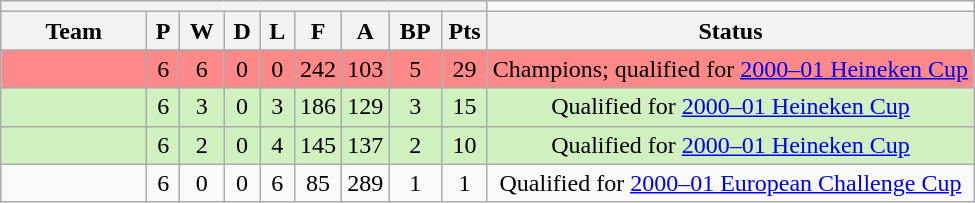<table class="wikitable" style="text-align:center">
<tr>
<th colspan="9" width="317px"></th>
</tr>
<tr>
<th width="90px">Team</th>
<th>P</th>
<th>W</th>
<th>D</th>
<th>L</th>
<th width="23px">F</th>
<th width="23px">A</th>
<th>BP</th>
<th width="23px">Pts</th>
<th>Status</th>
</tr>
<tr bgcolor="#FF8888">
<td></td>
<td>6</td>
<td>6</td>
<td>0</td>
<td>0</td>
<td>242</td>
<td>103</td>
<td>5</td>
<td>29</td>
<td>Champions; qualified for <a href='#'>2000–01 Heineken Cup</a></td>
</tr>
<tr bgcolor="#D0F0C0">
<td></td>
<td>6</td>
<td>3</td>
<td>0</td>
<td>3</td>
<td>186</td>
<td>129</td>
<td>3</td>
<td>15</td>
<td>Qualified for <a href='#'>2000–01 Heineken Cup</a></td>
</tr>
<tr bgcolor="#D0F0C0">
<td></td>
<td>6</td>
<td>2</td>
<td>0</td>
<td>4</td>
<td>145</td>
<td>137</td>
<td>2</td>
<td>10</td>
<td>Qualified for <a href='#'>2000–01 Heineken Cup</a></td>
</tr>
<tr>
<td></td>
<td>6</td>
<td>0</td>
<td>0</td>
<td>6</td>
<td>85</td>
<td>289</td>
<td>1</td>
<td>1</td>
<td>Qualified for <a href='#'>2000–01 European Challenge Cup</a></td>
</tr>
</table>
